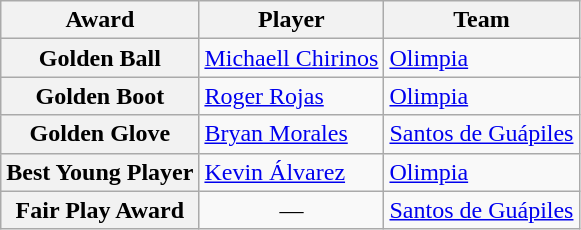<table class="wikitable">
<tr>
<th>Award</th>
<th>Player</th>
<th>Team</th>
</tr>
<tr>
<th>Golden Ball</th>
<td> <a href='#'>Michaell Chirinos</a></td>
<td> <a href='#'>Olimpia</a></td>
</tr>
<tr>
<th>Golden Boot</th>
<td> <a href='#'>Roger Rojas</a></td>
<td> <a href='#'>Olimpia</a></td>
</tr>
<tr>
<th>Golden Glove</th>
<td> <a href='#'>Bryan Morales</a></td>
<td> <a href='#'>Santos de Guápiles</a></td>
</tr>
<tr>
<th>Best Young Player</th>
<td> <a href='#'>Kevin Álvarez</a></td>
<td> <a href='#'>Olimpia</a></td>
</tr>
<tr>
<th>Fair Play Award</th>
<td align=center>—</td>
<td> <a href='#'>Santos de Guápiles</a></td>
</tr>
</table>
